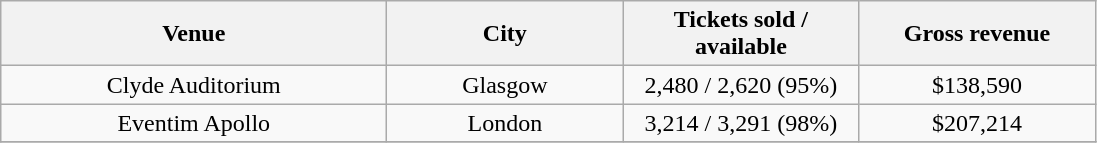<table class="wikitable" style="text-align:center;">
<tr>
<th style="width:250px;">Venue</th>
<th style="width:150px;">City</th>
<th style="width:150px;">Tickets sold / available</th>
<th style="width:150px;">Gross revenue</th>
</tr>
<tr>
<td>Clyde Auditorium</td>
<td>Glasgow</td>
<td>2,480 / 2,620 (95%)</td>
<td>$138,590</td>
</tr>
<tr>
<td>Eventim Apollo</td>
<td>London</td>
<td>3,214 / 3,291 (98%)</td>
<td>$207,214</td>
</tr>
<tr>
</tr>
</table>
